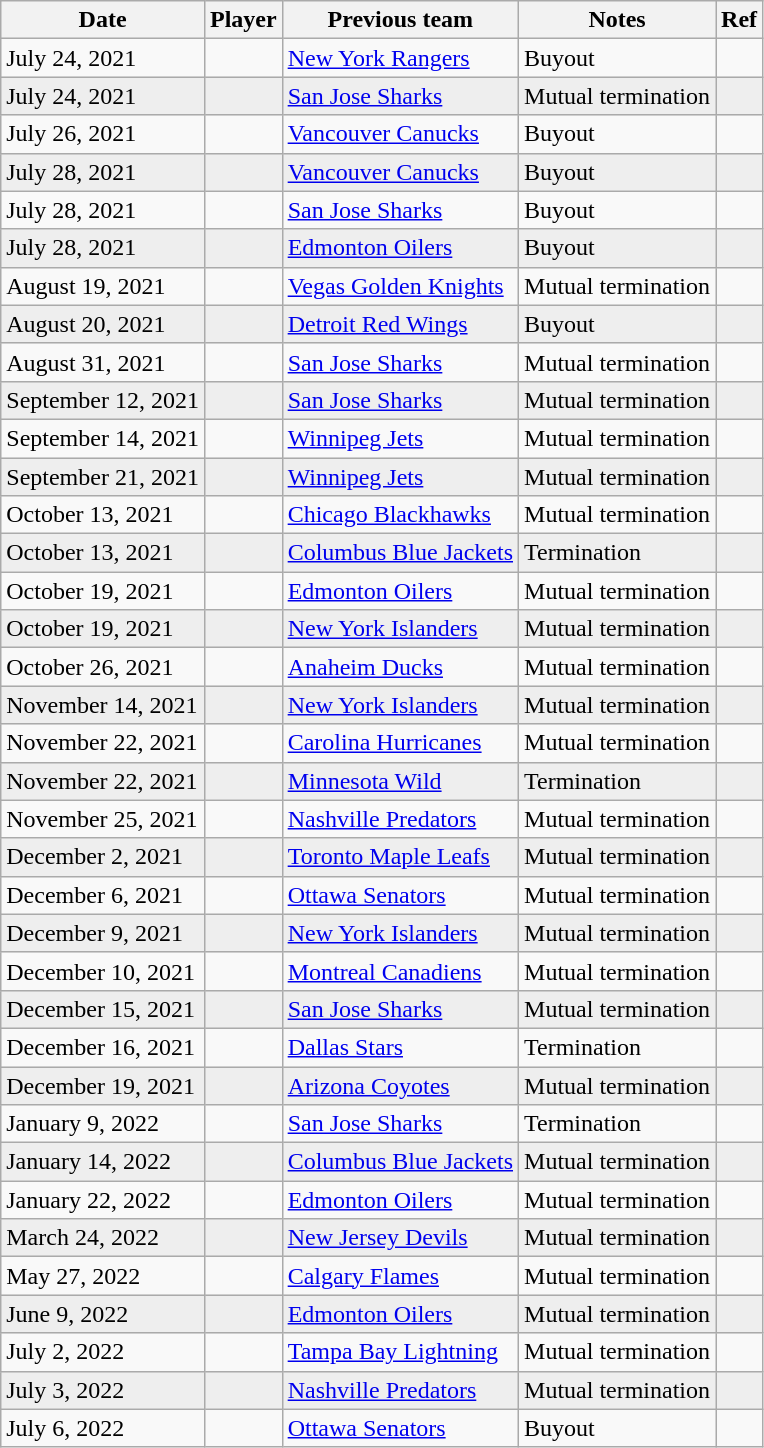<table class="wikitable sortable">
<tr>
<th>Date</th>
<th>Player</th>
<th>Previous team</th>
<th>Notes</th>
<th>Ref</th>
</tr>
<tr>
<td>July 24, 2021</td>
<td></td>
<td><a href='#'>New York Rangers</a></td>
<td>Buyout</td>
<td></td>
</tr>
<tr bgcolor="eeeeee">
<td>July 24, 2021</td>
<td></td>
<td><a href='#'>San Jose Sharks</a></td>
<td>Mutual termination</td>
<td></td>
</tr>
<tr>
<td>July 26, 2021</td>
<td></td>
<td><a href='#'>Vancouver Canucks</a></td>
<td>Buyout</td>
<td></td>
</tr>
<tr bgcolor="eeeeee">
<td>July 28, 2021</td>
<td></td>
<td><a href='#'>Vancouver Canucks</a></td>
<td>Buyout</td>
<td></td>
</tr>
<tr>
<td>July 28, 2021</td>
<td></td>
<td><a href='#'>San Jose Sharks</a></td>
<td>Buyout</td>
<td></td>
</tr>
<tr bgcolor="eeeeee">
<td>July 28, 2021</td>
<td></td>
<td><a href='#'>Edmonton Oilers</a></td>
<td>Buyout</td>
<td></td>
</tr>
<tr>
<td>August 19, 2021</td>
<td></td>
<td><a href='#'>Vegas Golden Knights</a></td>
<td>Mutual termination</td>
<td></td>
</tr>
<tr bgcolor="eeeeee">
<td>August 20, 2021</td>
<td></td>
<td><a href='#'>Detroit Red Wings</a></td>
<td>Buyout</td>
<td></td>
</tr>
<tr>
<td>August 31, 2021</td>
<td></td>
<td><a href='#'>San Jose Sharks</a></td>
<td>Mutual termination</td>
<td></td>
</tr>
<tr bgcolor="eeeeee">
<td>September 12, 2021</td>
<td></td>
<td><a href='#'>San Jose Sharks</a></td>
<td>Mutual termination</td>
<td></td>
</tr>
<tr>
<td>September 14, 2021</td>
<td></td>
<td><a href='#'>Winnipeg Jets</a></td>
<td>Mutual termination</td>
<td></td>
</tr>
<tr bgcolor="eeeeee">
<td>September 21, 2021</td>
<td></td>
<td><a href='#'>Winnipeg Jets</a></td>
<td>Mutual termination</td>
<td></td>
</tr>
<tr>
<td>October 13, 2021</td>
<td></td>
<td><a href='#'>Chicago Blackhawks</a></td>
<td>Mutual termination</td>
<td></td>
</tr>
<tr bgcolor="eeeeee">
<td>October 13, 2021</td>
<td></td>
<td><a href='#'>Columbus Blue Jackets</a></td>
<td>Termination</td>
<td></td>
</tr>
<tr>
<td>October 19, 2021</td>
<td></td>
<td><a href='#'>Edmonton Oilers</a></td>
<td>Mutual termination</td>
<td></td>
</tr>
<tr bgcolor="eeeeee">
<td>October 19, 2021</td>
<td></td>
<td><a href='#'>New York Islanders</a></td>
<td>Mutual termination</td>
<td></td>
</tr>
<tr>
<td>October 26, 2021</td>
<td></td>
<td><a href='#'>Anaheim Ducks</a></td>
<td>Mutual termination</td>
<td></td>
</tr>
<tr bgcolor="eeeeee">
<td>November 14, 2021</td>
<td></td>
<td><a href='#'>New York Islanders</a></td>
<td>Mutual termination</td>
<td></td>
</tr>
<tr>
<td>November 22, 2021</td>
<td></td>
<td><a href='#'>Carolina Hurricanes</a></td>
<td>Mutual termination</td>
<td></td>
</tr>
<tr bgcolor="eeeeee">
<td>November 22, 2021</td>
<td></td>
<td><a href='#'>Minnesota Wild</a></td>
<td>Termination</td>
<td></td>
</tr>
<tr>
<td>November 25, 2021</td>
<td></td>
<td><a href='#'>Nashville Predators</a></td>
<td>Mutual termination</td>
<td></td>
</tr>
<tr bgcolor="eeeeee">
<td>December 2, 2021</td>
<td></td>
<td><a href='#'>Toronto Maple Leafs</a></td>
<td>Mutual termination</td>
<td></td>
</tr>
<tr>
<td>December 6, 2021</td>
<td></td>
<td><a href='#'>Ottawa Senators</a></td>
<td>Mutual termination</td>
<td></td>
</tr>
<tr bgcolor="eeeeee">
<td>December 9, 2021</td>
<td></td>
<td><a href='#'>New York Islanders</a></td>
<td>Mutual termination</td>
<td></td>
</tr>
<tr>
<td>December 10, 2021</td>
<td></td>
<td><a href='#'>Montreal Canadiens</a></td>
<td>Mutual termination</td>
<td></td>
</tr>
<tr bgcolor="eeeeee">
<td>December 15, 2021</td>
<td></td>
<td><a href='#'>San Jose Sharks</a></td>
<td>Mutual termination</td>
<td></td>
</tr>
<tr>
<td>December 16, 2021</td>
<td></td>
<td><a href='#'>Dallas Stars</a></td>
<td>Termination</td>
<td></td>
</tr>
<tr bgcolor="eeeeee">
<td>December 19, 2021</td>
<td></td>
<td><a href='#'>Arizona Coyotes</a></td>
<td>Mutual termination</td>
<td></td>
</tr>
<tr>
<td>January 9, 2022</td>
<td></td>
<td><a href='#'>San Jose Sharks</a></td>
<td>Termination</td>
<td></td>
</tr>
<tr bgcolor="eeeeee">
<td>January 14, 2022</td>
<td></td>
<td><a href='#'>Columbus Blue Jackets</a></td>
<td>Mutual termination</td>
<td></td>
</tr>
<tr>
<td>January 22, 2022</td>
<td></td>
<td><a href='#'>Edmonton Oilers</a></td>
<td>Mutual termination</td>
<td></td>
</tr>
<tr bgcolor="eeeeee">
<td>March 24, 2022</td>
<td></td>
<td><a href='#'>New Jersey Devils</a></td>
<td>Mutual termination</td>
<td></td>
</tr>
<tr>
<td>May 27, 2022</td>
<td></td>
<td><a href='#'>Calgary Flames</a></td>
<td>Mutual termination</td>
<td></td>
</tr>
<tr bgcolor="eeeeee">
<td>June 9, 2022</td>
<td></td>
<td><a href='#'>Edmonton Oilers</a></td>
<td>Mutual termination</td>
<td></td>
</tr>
<tr>
<td>July 2, 2022</td>
<td></td>
<td><a href='#'>Tampa Bay Lightning</a></td>
<td>Mutual termination</td>
<td></td>
</tr>
<tr bgcolor="eeeeee">
<td>July 3, 2022</td>
<td></td>
<td><a href='#'>Nashville Predators</a></td>
<td>Mutual termination</td>
<td></td>
</tr>
<tr>
<td>July 6, 2022</td>
<td></td>
<td><a href='#'>Ottawa Senators</a></td>
<td>Buyout</td>
<td></td>
</tr>
</table>
